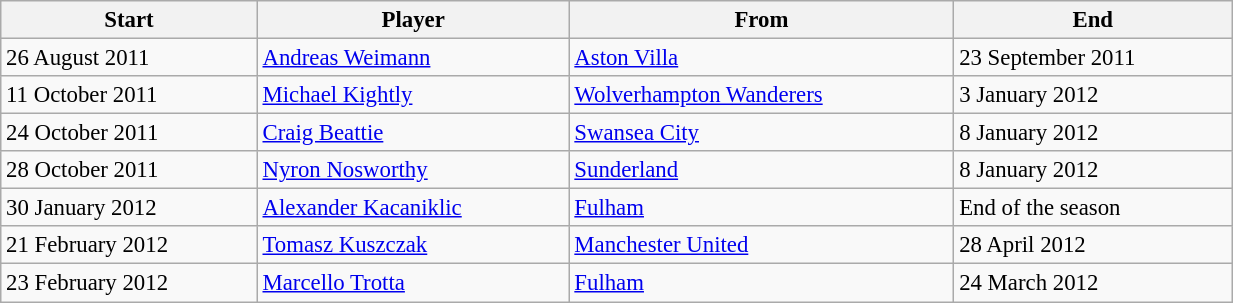<table class="wikitable" style="text-align:center; font-size:95%;width:65%; text-align:left">
<tr>
<th><strong>Start</strong></th>
<th><strong>Player</strong></th>
<th><strong>From</strong></th>
<th><strong>End</strong></th>
</tr>
<tr>
<td>26 August 2011</td>
<td><a href='#'>Andreas Weimann</a></td>
<td><a href='#'>Aston Villa</a></td>
<td>23 September 2011 </td>
</tr>
<tr>
<td>11 October 2011</td>
<td><a href='#'>Michael Kightly</a></td>
<td><a href='#'>Wolverhampton Wanderers</a></td>
<td>3 January 2012 </td>
</tr>
<tr>
<td>24 October 2011</td>
<td><a href='#'>Craig Beattie</a></td>
<td><a href='#'>Swansea City</a></td>
<td>8 January 2012 </td>
</tr>
<tr>
<td>28 October 2011</td>
<td><a href='#'>Nyron Nosworthy</a></td>
<td><a href='#'>Sunderland</a></td>
<td>8 January 2012 </td>
</tr>
<tr>
<td>30 January 2012</td>
<td><a href='#'>Alexander Kacaniklic</a></td>
<td><a href='#'>Fulham</a></td>
<td>End of the season </td>
</tr>
<tr>
<td>21 February 2012</td>
<td><a href='#'>Tomasz Kuszczak</a></td>
<td><a href='#'>Manchester United</a></td>
<td>28 April 2012  </td>
</tr>
<tr>
<td>23 February 2012</td>
<td><a href='#'>Marcello Trotta</a></td>
<td><a href='#'>Fulham</a></td>
<td>24 March 2012 </td>
</tr>
</table>
